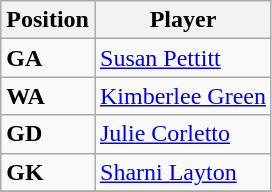<table class="wikitable collapsible">
<tr>
<th>Position</th>
<th>Player</th>
</tr>
<tr>
<td><strong>GA</strong></td>
<td> <a href='#'>Susan Pettitt</a></td>
</tr>
<tr>
<td><strong>WA</strong></td>
<td> <a href='#'>Kimberlee Green</a></td>
</tr>
<tr>
<td><strong>GD</strong></td>
<td> <a href='#'>Julie Corletto</a></td>
</tr>
<tr>
<td><strong>GK</strong></td>
<td> <a href='#'>Sharni Layton</a></td>
</tr>
<tr>
</tr>
</table>
